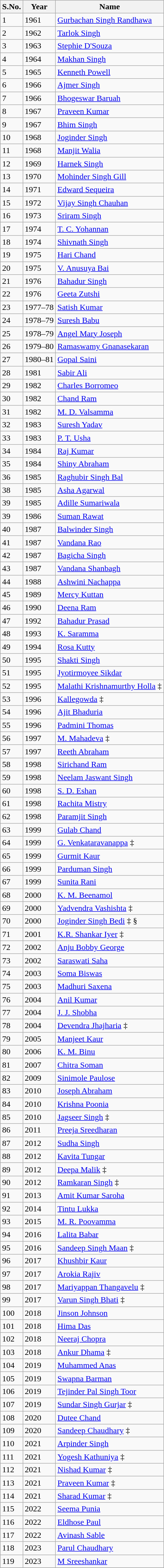<table class="wikitable sortable">
<tr>
<th>S.No.</th>
<th>Year</th>
<th>Name</th>
</tr>
<tr>
<td>1</td>
<td>1961</td>
<td><a href='#'>Gurbachan Singh Randhawa</a></td>
</tr>
<tr style="">
<td>2</td>
<td>1962</td>
<td><a href='#'>Tarlok Singh</a></td>
</tr>
<tr style="">
<td>3</td>
<td>1963</td>
<td><a href='#'>Stephie D'Souza</a></td>
</tr>
<tr style="">
<td>4</td>
<td>1964</td>
<td><a href='#'>Makhan Singh</a></td>
</tr>
<tr style="">
<td>5</td>
<td>1965</td>
<td><a href='#'>Kenneth Powell</a></td>
</tr>
<tr style="">
<td>6</td>
<td>1966</td>
<td><a href='#'>Ajmer Singh</a></td>
</tr>
<tr style="">
<td>7</td>
<td>1966</td>
<td><a href='#'>Bhogeswar Baruah</a></td>
</tr>
<tr style="">
<td>8</td>
<td>1967</td>
<td><a href='#'>Praveen Kumar</a></td>
</tr>
<tr style="">
<td>9</td>
<td>1967</td>
<td><a href='#'>Bhim Singh</a></td>
</tr>
<tr style="">
<td>10</td>
<td>1968</td>
<td><a href='#'>Joginder Singh</a></td>
</tr>
<tr style="">
<td>11</td>
<td>1968</td>
<td><a href='#'>Manjit Walia</a></td>
</tr>
<tr style="">
<td>12</td>
<td>1969</td>
<td><a href='#'>Harnek Singh</a></td>
</tr>
<tr style="">
<td>13</td>
<td>1970</td>
<td><a href='#'>Mohinder Singh Gill</a></td>
</tr>
<tr>
<td>14</td>
<td>1971</td>
<td><a href='#'>Edward Sequeira</a></td>
</tr>
<tr>
<td>15</td>
<td>1972</td>
<td><a href='#'>Vijay Singh Chauhan</a></td>
</tr>
<tr>
<td>16</td>
<td>1973</td>
<td><a href='#'>Sriram Singh</a></td>
</tr>
<tr>
<td>17</td>
<td>1974</td>
<td><a href='#'>T. C. Yohannan</a></td>
</tr>
<tr>
<td>18</td>
<td>1974</td>
<td><a href='#'>Shivnath Singh</a></td>
</tr>
<tr>
<td>19</td>
<td>1975</td>
<td><a href='#'>Hari Chand</a></td>
</tr>
<tr>
<td>20</td>
<td>1975</td>
<td><a href='#'>V. Anusuya Bai</a></td>
</tr>
<tr>
<td>21</td>
<td>1976</td>
<td><a href='#'>Bahadur Singh</a></td>
</tr>
<tr>
<td>22</td>
<td>1976</td>
<td><a href='#'>Geeta Zutshi</a></td>
</tr>
<tr>
<td>23</td>
<td>1977–78</td>
<td><a href='#'>Satish Kumar</a></td>
</tr>
<tr>
<td>24</td>
<td>1978–79</td>
<td><a href='#'>Suresh Babu</a></td>
</tr>
<tr>
<td>25</td>
<td>1978–79</td>
<td><a href='#'>Angel Mary Joseph</a></td>
</tr>
<tr>
<td>26</td>
<td>1979–80</td>
<td><a href='#'>Ramaswamy Gnanasekaran</a></td>
</tr>
<tr>
<td>27</td>
<td>1980–81</td>
<td><a href='#'>Gopal Saini</a></td>
</tr>
<tr>
<td>28</td>
<td>1981</td>
<td><a href='#'>Sabir Ali</a></td>
</tr>
<tr>
<td>29</td>
<td>1982</td>
<td><a href='#'>Charles Borromeo</a></td>
</tr>
<tr>
<td>30</td>
<td>1982</td>
<td><a href='#'>Chand Ram</a></td>
</tr>
<tr>
<td>31</td>
<td>1982</td>
<td><a href='#'>M. D. Valsamma</a></td>
</tr>
<tr>
<td>32</td>
<td>1983</td>
<td><a href='#'>Suresh Yadav</a></td>
</tr>
<tr>
<td>33</td>
<td>1983</td>
<td><a href='#'>P. T. Usha</a></td>
</tr>
<tr>
<td>34</td>
<td>1984</td>
<td><a href='#'>Raj Kumar</a></td>
</tr>
<tr>
<td>35</td>
<td>1984</td>
<td><a href='#'>Shiny Abraham</a></td>
</tr>
<tr>
<td>36</td>
<td>1985</td>
<td><a href='#'>Raghubir Singh Bal</a></td>
</tr>
<tr>
<td>38</td>
<td>1985</td>
<td><a href='#'>Asha Agarwal</a></td>
</tr>
<tr>
<td>39</td>
<td>1985</td>
<td><a href='#'>Adille Sumariwala</a></td>
</tr>
<tr>
<td>39</td>
<td>1986</td>
<td><a href='#'>Suman Rawat</a></td>
</tr>
<tr>
<td>40</td>
<td>1987</td>
<td><a href='#'>Balwinder Singh</a></td>
</tr>
<tr>
<td>41</td>
<td>1987</td>
<td><a href='#'>Vandana Rao</a></td>
</tr>
<tr>
<td>42</td>
<td>1987</td>
<td><a href='#'>Bagicha Singh</a></td>
</tr>
<tr>
<td>43</td>
<td>1987</td>
<td><a href='#'>Vandana Shanbagh</a></td>
</tr>
<tr>
<td>44</td>
<td>1988</td>
<td><a href='#'>Ashwini Nachappa</a></td>
</tr>
<tr>
<td>45</td>
<td>1989</td>
<td><a href='#'>Mercy Kuttan</a></td>
</tr>
<tr>
<td>46</td>
<td>1990</td>
<td><a href='#'>Deena Ram</a></td>
</tr>
<tr>
<td>47</td>
<td>1992</td>
<td><a href='#'>Bahadur Prasad</a></td>
</tr>
<tr>
<td>48</td>
<td>1993</td>
<td><a href='#'>K. Saramma</a></td>
</tr>
<tr>
<td>49</td>
<td>1994</td>
<td><a href='#'>Rosa Kutty</a></td>
</tr>
<tr>
<td>50</td>
<td>1995</td>
<td><a href='#'>Shakti Singh</a></td>
</tr>
<tr>
<td>51</td>
<td>1995</td>
<td><a href='#'>Jyotirmoyee Sikdar</a></td>
</tr>
<tr>
<td>52</td>
<td>1995</td>
<td><a href='#'>Malathi Krishnamurthy Holla</a> ‡</td>
</tr>
<tr>
<td>53</td>
<td>1996</td>
<td><a href='#'>Kallegowda</a> ‡</td>
</tr>
<tr>
<td>54</td>
<td>1996</td>
<td><a href='#'>Ajit Bhaduria</a></td>
</tr>
<tr>
<td>55</td>
<td>1996</td>
<td><a href='#'>Padmini Thomas</a></td>
</tr>
<tr>
<td>56</td>
<td>1997</td>
<td><a href='#'>M. Mahadeva</a> ‡</td>
</tr>
<tr>
<td>57</td>
<td>1997</td>
<td><a href='#'>Reeth Abraham</a></td>
</tr>
<tr>
<td>58</td>
<td>1998</td>
<td><a href='#'>Sirichand Ram</a></td>
</tr>
<tr>
<td>59</td>
<td>1998</td>
<td><a href='#'>Neelam Jaswant Singh</a></td>
</tr>
<tr>
<td>60</td>
<td>1998</td>
<td><a href='#'>S. D. Eshan</a></td>
</tr>
<tr>
<td>61</td>
<td>1998</td>
<td><a href='#'>Rachita Mistry</a></td>
</tr>
<tr>
<td>62</td>
<td>1998</td>
<td><a href='#'>Paramjit Singh</a></td>
</tr>
<tr>
<td>63</td>
<td>1999</td>
<td><a href='#'>Gulab Chand</a></td>
</tr>
<tr>
<td>64</td>
<td>1999</td>
<td><a href='#'>G. Venkataravanappa</a> ‡</td>
</tr>
<tr>
<td>65</td>
<td>1999</td>
<td><a href='#'>Gurmit Kaur</a></td>
</tr>
<tr>
<td>66</td>
<td>1999</td>
<td><a href='#'>Parduman Singh</a></td>
</tr>
<tr>
<td>67</td>
<td>1999</td>
<td><a href='#'>Sunita Rani</a></td>
</tr>
<tr>
<td>68</td>
<td>2000</td>
<td><a href='#'>K. M. Beenamol</a></td>
</tr>
<tr>
<td>69</td>
<td>2000</td>
<td><a href='#'>Yadvendra Vashishta</a> ‡</td>
</tr>
<tr>
<td>70</td>
<td>2000</td>
<td><a href='#'>Joginder Singh Bedi</a> ‡ §</td>
</tr>
<tr>
<td>71</td>
<td>2001</td>
<td><a href='#'>K.R. Shankar Iyer</a> ‡</td>
</tr>
<tr>
<td>72</td>
<td>2002</td>
<td><a href='#'>Anju Bobby George</a></td>
</tr>
<tr>
<td>73</td>
<td>2002</td>
<td><a href='#'>Saraswati Saha</a></td>
</tr>
<tr>
<td>74</td>
<td>2003</td>
<td><a href='#'>Soma Biswas</a></td>
</tr>
<tr>
<td>75</td>
<td>2003</td>
<td><a href='#'>Madhuri Saxena</a></td>
</tr>
<tr>
<td>76</td>
<td>2004</td>
<td><a href='#'>Anil Kumar</a></td>
</tr>
<tr>
<td>77</td>
<td>2004</td>
<td><a href='#'>J. J. Shobha</a></td>
</tr>
<tr>
<td>78</td>
<td>2004</td>
<td><a href='#'>Devendra Jhajharia</a> ‡</td>
</tr>
<tr>
<td>79</td>
<td>2005</td>
<td><a href='#'>Manjeet Kaur</a></td>
</tr>
<tr>
<td>80</td>
<td>2006</td>
<td><a href='#'>K. M. Binu</a></td>
</tr>
<tr>
<td>81</td>
<td>2007</td>
<td><a href='#'>Chitra Soman</a></td>
</tr>
<tr>
<td>82</td>
<td>2009</td>
<td><a href='#'>Sinimole Paulose</a></td>
</tr>
<tr>
<td>83</td>
<td>2010</td>
<td><a href='#'>Joseph Abraham</a></td>
</tr>
<tr>
<td>84</td>
<td>2010</td>
<td><a href='#'>Krishna Poonia</a></td>
</tr>
<tr>
<td>85</td>
<td>2010</td>
<td><a href='#'>Jagseer Singh</a> ‡</td>
</tr>
<tr>
<td>86</td>
<td>2011</td>
<td><a href='#'>Preeja Sreedharan</a></td>
</tr>
<tr>
<td>87</td>
<td>2012</td>
<td><a href='#'>Sudha Singh</a></td>
</tr>
<tr>
<td>88</td>
<td>2012</td>
<td><a href='#'>Kavita Tungar</a></td>
</tr>
<tr>
<td>89</td>
<td>2012</td>
<td><a href='#'>Deepa Malik</a> ‡</td>
</tr>
<tr>
<td>90</td>
<td>2012</td>
<td><a href='#'>Ramkaran Singh</a> ‡</td>
</tr>
<tr>
<td>91</td>
<td>2013</td>
<td><a href='#'>Amit Kumar Saroha</a></td>
</tr>
<tr>
<td>92</td>
<td>2014</td>
<td><a href='#'>Tintu Lukka</a></td>
</tr>
<tr>
<td>93</td>
<td>2015</td>
<td><a href='#'>M. R. Poovamma</a></td>
</tr>
<tr style="">
<td>94</td>
<td>2016</td>
<td><a href='#'>Lalita Babar</a></td>
</tr>
<tr>
<td>95</td>
<td>2016</td>
<td><a href='#'>Sandeep Singh Maan</a> ‡</td>
</tr>
<tr>
<td>96</td>
<td>2017</td>
<td><a href='#'>Khushbir Kaur</a></td>
</tr>
<tr>
<td>97</td>
<td>2017</td>
<td><a href='#'>Arokia Rajiv</a></td>
</tr>
<tr>
<td>98</td>
<td>2017</td>
<td><a href='#'>Mariyappan Thangavelu</a> ‡</td>
</tr>
<tr>
<td>99</td>
<td>2017</td>
<td><a href='#'>Varun Singh Bhati</a> ‡</td>
</tr>
<tr>
<td>100</td>
<td>2018</td>
<td><a href='#'>Jinson Johnson</a></td>
</tr>
<tr>
<td>101</td>
<td>2018</td>
<td><a href='#'>Hima Das</a></td>
</tr>
<tr>
<td>102</td>
<td>2018</td>
<td><a href='#'>Neeraj Chopra</a></td>
</tr>
<tr>
<td>103</td>
<td>2018</td>
<td><a href='#'>Ankur Dhama</a> ‡</td>
</tr>
<tr>
<td>104</td>
<td>2019</td>
<td><a href='#'>Muhammed Anas</a></td>
</tr>
<tr>
<td>105</td>
<td>2019</td>
<td><a href='#'>Swapna Barman</a></td>
</tr>
<tr>
<td>106</td>
<td>2019</td>
<td><a href='#'>Tejinder Pal Singh Toor</a></td>
</tr>
<tr>
<td>107</td>
<td>2019</td>
<td><a href='#'>Sundar Singh Gurjar</a> ‡</td>
</tr>
<tr>
<td>108</td>
<td>2020</td>
<td><a href='#'>Dutee Chand</a></td>
</tr>
<tr>
<td>109</td>
<td>2020</td>
<td><a href='#'>Sandeep Chaudhary</a> ‡</td>
</tr>
<tr>
<td>110</td>
<td>2021</td>
<td><a href='#'>Arpinder Singh</a></td>
</tr>
<tr>
<td>111</td>
<td>2021</td>
<td><a href='#'>Yogesh Kathuniya</a> ‡</td>
</tr>
<tr>
<td>112</td>
<td>2021</td>
<td><a href='#'>Nishad Kumar</a> ‡</td>
</tr>
<tr>
<td>113</td>
<td>2021</td>
<td><a href='#'>Praveen Kumar</a> ‡</td>
</tr>
<tr>
<td>114</td>
<td>2021</td>
<td><a href='#'>Sharad Kumar</a> ‡</td>
</tr>
<tr>
<td>115</td>
<td>2022</td>
<td><a href='#'>Seema Punia</a></td>
</tr>
<tr>
<td>116</td>
<td>2022</td>
<td><a href='#'>Eldhose Paul</a></td>
</tr>
<tr>
<td>117</td>
<td>2022</td>
<td><a href='#'>Avinash Sable</a></td>
</tr>
<tr>
<td>118</td>
<td>2023</td>
<td><a href='#'>Parul Chaudhary</a></td>
</tr>
<tr>
<td>119</td>
<td>2023</td>
<td><a href='#'>M Sreeshankar</a></td>
</tr>
<tr>
</tr>
</table>
